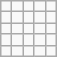<table class="wikitable">
<tr>
<td></td>
<td></td>
<td></td>
<td></td>
<td></td>
</tr>
<tr>
<td></td>
<td></td>
<td></td>
<td></td>
<td></td>
</tr>
<tr>
<td></td>
<td></td>
<td></td>
<td></td>
<td></td>
</tr>
<tr>
<td></td>
<td></td>
<td></td>
<td></td>
<td></td>
</tr>
<tr>
<td></td>
<td></td>
<td></td>
<td></td>
<td></td>
</tr>
</table>
